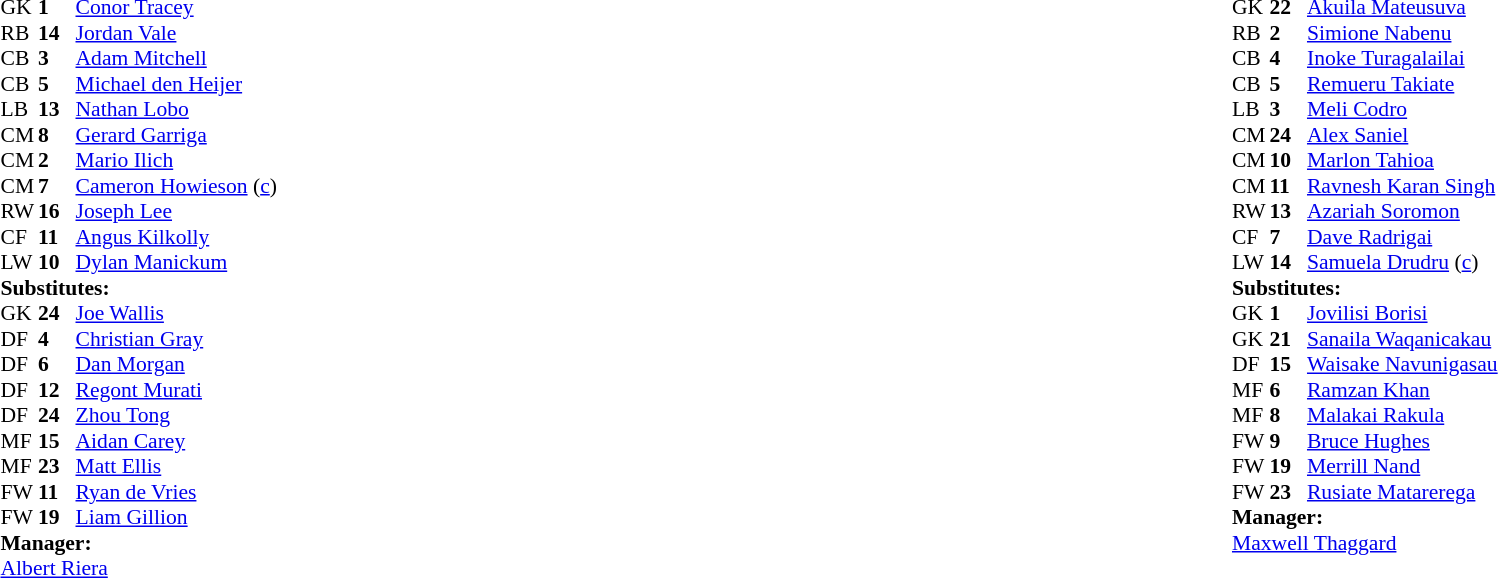<table width="100%">
<tr>
<td valign="top" width="40%"><br><table style="font-size:90%" cellspacing="0" cellpadding="0">
<tr>
<th width=25></th>
<th width=25></th>
</tr>
<tr>
<td>GK</td>
<td><strong>1</strong></td>
<td> <a href='#'>Conor Tracey</a></td>
</tr>
<tr>
<td>RB</td>
<td><strong>14</strong></td>
<td> <a href='#'>Jordan Vale</a></td>
<td></td>
<td></td>
</tr>
<tr>
<td>CB</td>
<td><strong>3</strong></td>
<td> <a href='#'>Adam Mitchell</a></td>
</tr>
<tr>
<td>CB</td>
<td><strong>5</strong></td>
<td> <a href='#'>Michael den Heijer</a></td>
</tr>
<tr>
<td>LB</td>
<td><strong>13</strong></td>
<td> <a href='#'>Nathan Lobo</a></td>
<td></td>
</tr>
<tr>
<td>CM</td>
<td><strong>8</strong></td>
<td> <a href='#'>Gerard Garriga</a></td>
<td></td>
</tr>
<tr>
<td>CM</td>
<td><strong>2</strong></td>
<td> <a href='#'>Mario Ilich</a></td>
</tr>
<tr>
<td>CM</td>
<td><strong>7</strong></td>
<td> <a href='#'>Cameron Howieson</a> (<a href='#'>c</a>)</td>
<td></td>
</tr>
<tr>
<td>RW</td>
<td><strong>16</strong></td>
<td> <a href='#'>Joseph Lee</a></td>
<td></td>
<td></td>
</tr>
<tr>
<td>CF</td>
<td><strong>11</strong></td>
<td> <a href='#'>Angus Kilkolly</a></td>
<td></td>
<td></td>
</tr>
<tr>
<td>LW</td>
<td><strong>10</strong></td>
<td> <a href='#'>Dylan Manickum</a></td>
<td></td>
<td></td>
</tr>
<tr>
<td colspan=3><strong>Substitutes:</strong></td>
</tr>
<tr>
<td>GK</td>
<td><strong>24</strong></td>
<td> <a href='#'>Joe Wallis</a></td>
</tr>
<tr>
<td>DF</td>
<td><strong>4</strong></td>
<td> <a href='#'>Christian Gray</a></td>
</tr>
<tr>
<td>DF</td>
<td><strong>6</strong></td>
<td> <a href='#'>Dan Morgan</a></td>
</tr>
<tr>
<td>DF</td>
<td><strong>12</strong></td>
<td> <a href='#'>Regont Murati</a></td>
<td></td>
<td></td>
</tr>
<tr>
<td>DF</td>
<td><strong>24</strong></td>
<td> <a href='#'>Zhou Tong</a></td>
<td></td>
<td></td>
</tr>
<tr>
<td>MF</td>
<td><strong>15</strong></td>
<td> <a href='#'>Aidan Carey</a></td>
</tr>
<tr>
<td>MF</td>
<td><strong>23</strong></td>
<td> <a href='#'>Matt Ellis</a></td>
</tr>
<tr>
<td>FW</td>
<td><strong>11</strong></td>
<td> <a href='#'>Ryan de Vries</a></td>
<td></td>
<td></td>
</tr>
<tr>
<td>FW</td>
<td><strong>19</strong></td>
<td> <a href='#'>Liam Gillion</a></td>
<td></td>
<td></td>
</tr>
<tr>
<td colspan=3><strong>Manager:</strong></td>
</tr>
<tr>
<td colspan=3> <a href='#'>Albert Riera</a></td>
</tr>
</table>
</td>
<td valign="top" width="50%"><br><table style="font-size:90%; margin:auto" cellspacing="0" cellpadding="0">
<tr>
<th width=25></th>
<th width=25></th>
</tr>
<tr>
<td>GK</td>
<td><strong>22</strong></td>
<td> <a href='#'>Akuila Mateusuva</a></td>
</tr>
<tr>
<td>RB</td>
<td><strong>2</strong></td>
<td> <a href='#'>Simione Nabenu</a></td>
<td></td>
<td></td>
</tr>
<tr>
<td>CB</td>
<td><strong>4</strong></td>
<td> <a href='#'>Inoke Turagalailai</a></td>
</tr>
<tr>
<td>CB</td>
<td><strong>5</strong></td>
<td> <a href='#'>Remueru Takiate</a></td>
</tr>
<tr>
<td>LB</td>
<td><strong>3</strong></td>
<td> <a href='#'>Meli Codro</a></td>
<td></td>
</tr>
<tr>
<td>CM</td>
<td><strong>24</strong></td>
<td> <a href='#'>Alex Saniel</a></td>
</tr>
<tr>
<td>CM</td>
<td><strong>10</strong></td>
<td> <a href='#'>Marlon Tahioa</a></td>
<td></td>
<td></td>
</tr>
<tr>
<td>CM</td>
<td><strong>11</strong></td>
<td> <a href='#'>Ravnesh Karan Singh</a></td>
</tr>
<tr>
<td>RW</td>
<td><strong>13</strong></td>
<td> <a href='#'>Azariah Soromon</a></td>
<td></td>
</tr>
<tr>
<td>CF</td>
<td><strong>7</strong></td>
<td> <a href='#'>Dave Radrigai</a></td>
<td></td>
</tr>
<tr>
<td>LW</td>
<td><strong>14</strong></td>
<td> <a href='#'>Samuela Drudru</a> (<a href='#'>c</a>)</td>
<td></td>
<td></td>
</tr>
<tr>
<td colspan=3><strong>Substitutes:</strong></td>
</tr>
<tr>
<td>GK</td>
<td><strong>1</strong></td>
<td> <a href='#'>Jovilisi Borisi</a></td>
</tr>
<tr>
<td>GK</td>
<td><strong>21</strong></td>
<td> <a href='#'>Sanaila Waqanicakau</a></td>
</tr>
<tr>
<td>DF</td>
<td><strong>15</strong></td>
<td> <a href='#'>Waisake Navunigasau</a></td>
</tr>
<tr>
<td>MF</td>
<td><strong>6</strong></td>
<td> <a href='#'>Ramzan Khan</a></td>
<td></td>
<td></td>
<td></td>
</tr>
<tr>
<td>MF</td>
<td><strong>8</strong></td>
<td> <a href='#'>Malakai Rakula</a></td>
<td></td>
<td></td>
<td></td>
</tr>
<tr>
<td>FW</td>
<td><strong>9</strong></td>
<td> <a href='#'>Bruce Hughes</a></td>
<td></td>
<td></td>
</tr>
<tr>
<td>FW</td>
<td><strong>19</strong></td>
<td> <a href='#'>Merrill Nand</a></td>
<td></td>
<td></td>
<td></td>
</tr>
<tr>
<td>FW</td>
<td><strong>23</strong></td>
<td> <a href='#'>Rusiate Matarerega</a></td>
<td></td>
<td></td>
<td></td>
</tr>
<tr>
<td colspan=3><strong>Manager:</strong></td>
</tr>
<tr>
<td colspan=3> <a href='#'>Maxwell Thaggard</a></td>
</tr>
</table>
</td>
</tr>
</table>
